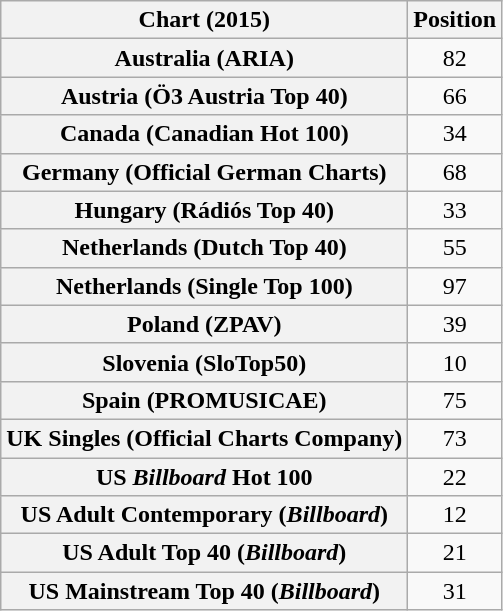<table class="wikitable sortable plainrowheaders" style="text-align:center">
<tr>
<th scope="col">Chart (2015)</th>
<th scope="col">Position</th>
</tr>
<tr>
<th scope="row">Australia (ARIA)</th>
<td>82</td>
</tr>
<tr>
<th scope="row">Austria (Ö3 Austria Top 40)</th>
<td>66</td>
</tr>
<tr>
<th scope="row">Canada (Canadian Hot 100)</th>
<td>34</td>
</tr>
<tr>
<th scope="row">Germany (Official German Charts)</th>
<td>68</td>
</tr>
<tr>
<th scope="row">Hungary (Rádiós Top 40)</th>
<td>33</td>
</tr>
<tr>
<th scope="row">Netherlands (Dutch Top 40)</th>
<td>55</td>
</tr>
<tr>
<th scope="row">Netherlands (Single Top 100)</th>
<td>97</td>
</tr>
<tr>
<th scope="row">Poland (ZPAV)</th>
<td>39</td>
</tr>
<tr>
<th scope="row">Slovenia (SloTop50)</th>
<td align=center>10</td>
</tr>
<tr>
<th scope="row">Spain (PROMUSICAE)</th>
<td>75</td>
</tr>
<tr>
<th scope="row">UK Singles (Official Charts Company)</th>
<td>73</td>
</tr>
<tr>
<th scope="row">US <em>Billboard</em> Hot 100</th>
<td>22</td>
</tr>
<tr>
<th scope="row">US Adult Contemporary (<em>Billboard</em>)</th>
<td>12</td>
</tr>
<tr>
<th scope="row">US Adult Top 40 (<em>Billboard</em>)</th>
<td>21</td>
</tr>
<tr>
<th scope="row">US Mainstream Top 40 (<em>Billboard</em>)</th>
<td>31</td>
</tr>
</table>
